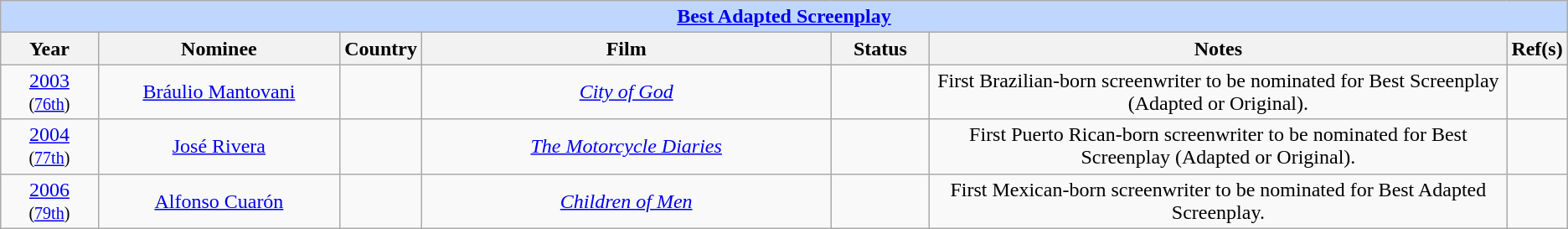<table class="wikitable" style="text-align: center">
<tr style="background:#bfd7ff;">
<td colspan="7" style="text-align:center;"><strong><a href='#'>Best Adapted Screenplay</a></strong></td>
</tr>
<tr style="background:#ebf5ff;">
<th style="width:75px;">Year</th>
<th style="width:200px;">Nominee</th>
<th style="width:50px;">Country</th>
<th style="width:350px;">Film</th>
<th style="width:75px;">Status</th>
<th style="width:500px;">Notes</th>
<th width="3">Ref(s)</th>
</tr>
<tr>
<td style="text-align: center"><a href='#'>2003</a><br><small>(<a href='#'>76th</a>)</small></td>
<td><a href='#'>Bráulio Mantovani</a></td>
<td></td>
<td><em><a href='#'>City of God</a></em></td>
<td></td>
<td>First Brazilian-born screenwriter to be nominated for Best Screenplay (Adapted or Original).</td>
<td style="text-align: center"></td>
</tr>
<tr>
<td style="text-align: center"><a href='#'>2004</a><br><small>(<a href='#'>77th</a>)</small></td>
<td><a href='#'>José Rivera</a></td>
<td></td>
<td><em><a href='#'>The Motorcycle Diaries</a></em></td>
<td></td>
<td>First Puerto Rican-born screenwriter to be nominated for Best Screenplay (Adapted or Original).</td>
<td style="text-align: center"></td>
</tr>
<tr>
<td style="text-align: center"><a href='#'>2006</a><br><small>(<a href='#'>79th</a>)</small></td>
<td><a href='#'>Alfonso Cuarón</a></td>
<td></td>
<td><em><a href='#'>Children of Men</a></em></td>
<td></td>
<td>First Mexican-born screenwriter to be nominated for Best Adapted Screenplay.</td>
<td style="text-align: center"></td>
</tr>
</table>
